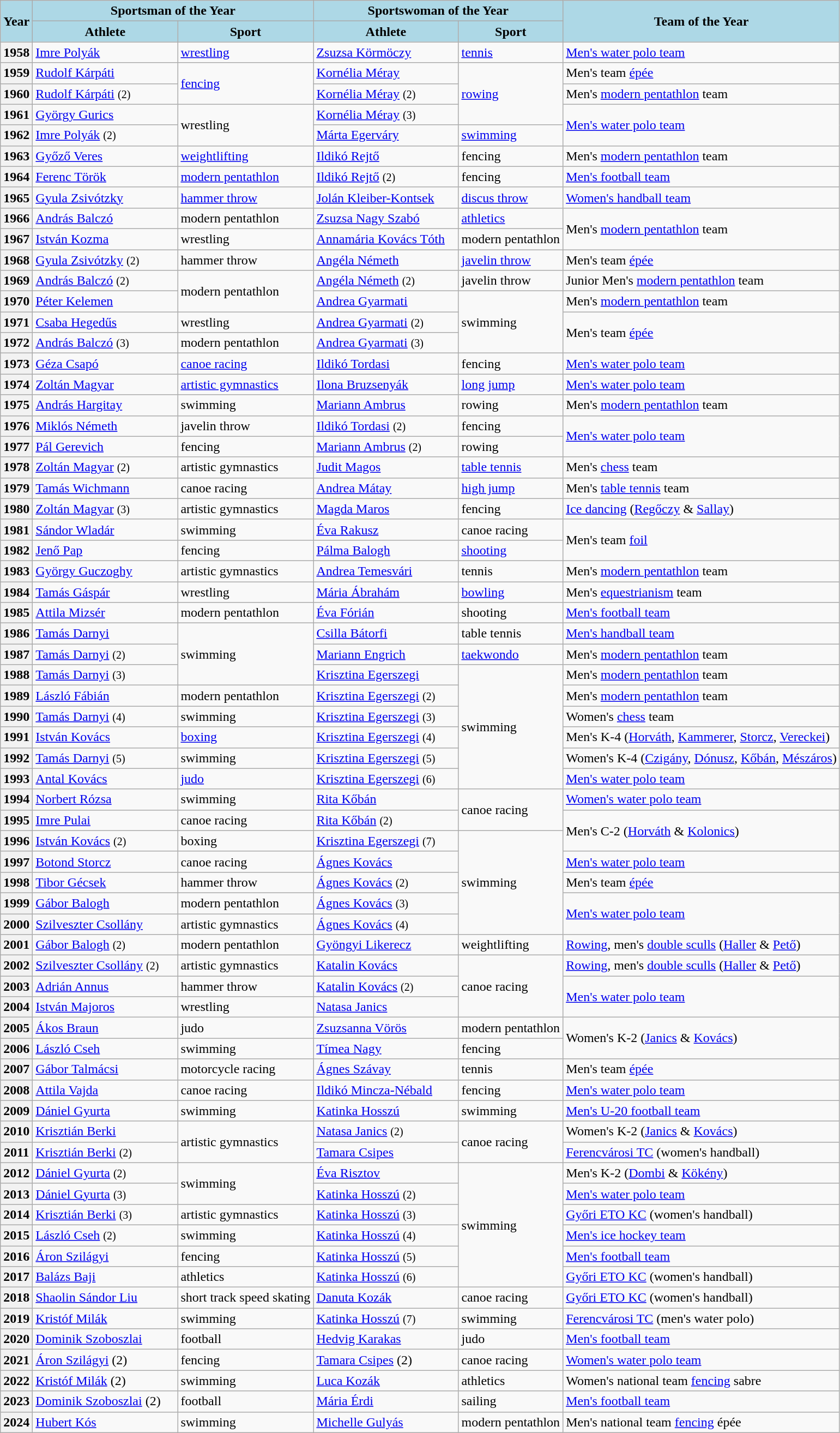<table class="wikitable">
<tr>
<th style="background:lightblue" rowspan=2>Year</th>
<th style="background:lightblue" colspan=2>Sportsman of the Year</th>
<th style="background:lightblue" colspan=2>Sportswoman of the Year</th>
<th style="background:lightblue" rowspan=2>Team of the Year</th>
</tr>
<tr>
<th width=170; style="background:lightblue">Athlete</th>
<th style="background:lightblue">Sport</th>
<th width=170; style="background:lightblue">Athlete</th>
<th style="background:lightblue">Sport</th>
</tr>
<tr>
<th>1958</th>
<td><a href='#'>Imre Polyák</a></td>
<td> <a href='#'>wrestling</a></td>
<td><a href='#'>Zsuzsa Körmöczy</a></td>
<td> <a href='#'>tennis</a></td>
<td><a href='#'>Men's water polo team</a></td>
</tr>
<tr>
<th>1959</th>
<td><a href='#'>Rudolf Kárpáti</a></td>
<td rowspan="2"> <a href='#'>fencing</a></td>
<td><a href='#'>Kornélia Méray</a></td>
<td rowspan="3"> <a href='#'>rowing</a></td>
<td>Men's team <a href='#'>épée</a></td>
</tr>
<tr>
<th>1960</th>
<td><a href='#'>Rudolf Kárpáti</a> <small>(2)</small></td>
<td><a href='#'>Kornélia Méray</a> <small>(2)</small></td>
<td>Men's <a href='#'>modern pentathlon</a> team</td>
</tr>
<tr>
<th>1961</th>
<td><a href='#'>György Gurics</a></td>
<td rowspan="2"> wrestling</td>
<td><a href='#'>Kornélia Méray</a> <small>(3)</small></td>
<td rowspan="2"><a href='#'>Men's water polo team</a></td>
</tr>
<tr>
<th>1962</th>
<td><a href='#'>Imre Polyák</a> <small>(2)</small></td>
<td><a href='#'>Márta Egerváry</a></td>
<td> <a href='#'>swimming</a></td>
</tr>
<tr>
<th>1963</th>
<td><a href='#'>Győző Veres</a></td>
<td> <a href='#'>weightlifting</a></td>
<td><a href='#'>Ildikó Rejtő</a></td>
<td> fencing</td>
<td>Men's <a href='#'>modern pentathlon</a> team</td>
</tr>
<tr>
<th>1964</th>
<td><a href='#'>Ferenc Török</a></td>
<td> <a href='#'>modern pentathlon</a></td>
<td><a href='#'>Ildikó Rejtő</a> <small>(2)</small></td>
<td> fencing</td>
<td><a href='#'>Men's football team</a></td>
</tr>
<tr>
<th>1965</th>
<td><a href='#'>Gyula Zsivótzky</a></td>
<td> <a href='#'>hammer throw</a></td>
<td><a href='#'>Jolán Kleiber-Kontsek</a></td>
<td> <a href='#'>discus throw</a></td>
<td><a href='#'>Women's handball team</a></td>
</tr>
<tr>
<th>1966</th>
<td><a href='#'>András Balczó</a></td>
<td> modern pentathlon</td>
<td><a href='#'>Zsuzsa Nagy Szabó</a></td>
<td> <a href='#'>athletics</a></td>
<td rowspan="2">Men's <a href='#'>modern pentathlon</a> team</td>
</tr>
<tr>
<th>1967</th>
<td><a href='#'>István Kozma</a></td>
<td> wrestling</td>
<td><a href='#'>Annamária Kovács Tóth</a></td>
<td> modern pentathlon</td>
</tr>
<tr>
<th>1968</th>
<td><a href='#'>Gyula Zsivótzky</a> <small>(2)</small></td>
<td> hammer throw</td>
<td><a href='#'>Angéla Németh</a></td>
<td> <a href='#'>javelin throw</a></td>
<td>Men's team <a href='#'>épée</a></td>
</tr>
<tr>
<th>1969</th>
<td><a href='#'>András Balczó</a> <small>(2)</small></td>
<td rowspan="2"> modern pentathlon</td>
<td><a href='#'>Angéla Németh</a> <small>(2)</small></td>
<td> javelin throw</td>
<td>Junior Men's <a href='#'>modern pentathlon</a> team</td>
</tr>
<tr>
<th>1970</th>
<td><a href='#'>Péter Kelemen</a></td>
<td><a href='#'>Andrea Gyarmati</a></td>
<td rowspan="3"> swimming</td>
<td>Men's <a href='#'>modern pentathlon</a> team</td>
</tr>
<tr>
<th>1971</th>
<td><a href='#'>Csaba Hegedűs</a></td>
<td> wrestling</td>
<td><a href='#'>Andrea Gyarmati</a> <small>(2)</small></td>
<td rowspan="2">Men's team <a href='#'>épée</a></td>
</tr>
<tr>
<th>1972</th>
<td><a href='#'>András Balczó</a> <small>(3)</small></td>
<td> modern pentathlon</td>
<td><a href='#'>Andrea Gyarmati</a> <small>(3)</small></td>
</tr>
<tr>
<th>1973</th>
<td><a href='#'>Géza Csapó</a></td>
<td> <a href='#'>canoe racing</a></td>
<td><a href='#'>Ildikó Tordasi</a></td>
<td> fencing</td>
<td><a href='#'>Men's water polo team</a></td>
</tr>
<tr>
<th>1974</th>
<td><a href='#'>Zoltán Magyar</a></td>
<td> <a href='#'>artistic gymnastics</a></td>
<td><a href='#'>Ilona Bruzsenyák</a></td>
<td> <a href='#'>long jump</a></td>
<td><a href='#'>Men's water polo team</a></td>
</tr>
<tr>
<th>1975</th>
<td><a href='#'>András Hargitay</a></td>
<td> swimming</td>
<td><a href='#'>Mariann Ambrus</a></td>
<td> rowing</td>
<td>Men's <a href='#'>modern pentathlon</a> team</td>
</tr>
<tr>
<th>1976</th>
<td><a href='#'>Miklós Németh</a></td>
<td> javelin throw</td>
<td><a href='#'>Ildikó Tordasi</a> <small>(2)</small></td>
<td> fencing</td>
<td rowspan="2"><a href='#'>Men's water polo team</a></td>
</tr>
<tr>
<th>1977</th>
<td><a href='#'>Pál Gerevich</a></td>
<td> fencing</td>
<td><a href='#'>Mariann Ambrus</a> <small>(2)</small></td>
<td> rowing</td>
</tr>
<tr>
<th>1978</th>
<td><a href='#'>Zoltán Magyar</a> <small>(2)</small></td>
<td> artistic gymnastics</td>
<td><a href='#'>Judit Magos</a></td>
<td> <a href='#'>table tennis</a></td>
<td>Men's <a href='#'>chess</a> team</td>
</tr>
<tr>
<th>1979</th>
<td><a href='#'>Tamás Wichmann</a></td>
<td> canoe racing</td>
<td><a href='#'>Andrea Mátay</a></td>
<td> <a href='#'>high jump</a></td>
<td>Men's <a href='#'>table tennis</a> team</td>
</tr>
<tr>
<th>1980</th>
<td><a href='#'>Zoltán Magyar</a> <small>(3)</small></td>
<td> artistic gymnastics</td>
<td><a href='#'>Magda Maros</a></td>
<td> fencing</td>
<td><a href='#'>Ice dancing</a> (<a href='#'>Regőczy</a> & <a href='#'>Sallay</a>)</td>
</tr>
<tr>
<th>1981</th>
<td><a href='#'>Sándor Wladár</a></td>
<td> swimming</td>
<td><a href='#'>Éva Rakusz</a></td>
<td> canoe racing</td>
<td rowspan="2">Men's team <a href='#'>foil</a></td>
</tr>
<tr>
<th>1982</th>
<td><a href='#'>Jenő Pap</a></td>
<td> fencing</td>
<td><a href='#'>Pálma Balogh</a></td>
<td> <a href='#'>shooting</a></td>
</tr>
<tr>
<th>1983</th>
<td><a href='#'>György Guczoghy</a></td>
<td> artistic gymnastics</td>
<td><a href='#'>Andrea Temesvári</a></td>
<td> tennis</td>
<td>Men's <a href='#'>modern pentathlon</a> team</td>
</tr>
<tr>
<th>1984</th>
<td><a href='#'>Tamás Gáspár</a></td>
<td> wrestling</td>
<td><a href='#'>Mária Ábrahám</a></td>
<td> <a href='#'>bowling</a></td>
<td>Men's <a href='#'>equestrianism</a> team</td>
</tr>
<tr>
<th>1985</th>
<td><a href='#'>Attila Mizsér</a></td>
<td> modern pentathlon</td>
<td><a href='#'>Éva Fórián</a></td>
<td> shooting</td>
<td><a href='#'>Men's football team</a></td>
</tr>
<tr>
<th>1986</th>
<td><a href='#'>Tamás Darnyi</a></td>
<td rowspan="3"> swimming</td>
<td><a href='#'>Csilla Bátorfi</a></td>
<td> table tennis</td>
<td><a href='#'>Men's handball team</a></td>
</tr>
<tr>
<th>1987</th>
<td><a href='#'>Tamás Darnyi</a> <small>(2)</small></td>
<td><a href='#'>Mariann Engrich</a></td>
<td> <a href='#'>taekwondo</a></td>
<td>Men's <a href='#'>modern pentathlon</a> team</td>
</tr>
<tr>
<th>1988</th>
<td><a href='#'>Tamás Darnyi</a> <small>(3)</small></td>
<td><a href='#'>Krisztina Egerszegi</a></td>
<td rowspan="6"> swimming</td>
<td>Men's <a href='#'>modern pentathlon</a> team</td>
</tr>
<tr>
<th>1989</th>
<td><a href='#'>László Fábián</a></td>
<td> modern pentathlon</td>
<td><a href='#'>Krisztina Egerszegi</a> <small>(2)</small></td>
<td>Men's <a href='#'>modern pentathlon</a> team</td>
</tr>
<tr>
<th>1990</th>
<td><a href='#'>Tamás Darnyi</a> <small>(4)</small></td>
<td> swimming</td>
<td><a href='#'>Krisztina Egerszegi</a> <small>(3)</small></td>
<td>Women's <a href='#'>chess</a> team</td>
</tr>
<tr>
<th>1991</th>
<td><a href='#'>István Kovács</a></td>
<td> <a href='#'>boxing</a></td>
<td><a href='#'>Krisztina Egerszegi</a> <small>(4)</small></td>
<td>Men's K-4 (<a href='#'>Horváth</a>, <a href='#'>Kammerer</a>, <a href='#'>Storcz</a>, <a href='#'>Vereckei</a>)</td>
</tr>
<tr>
<th>1992</th>
<td><a href='#'>Tamás Darnyi</a> <small>(5)</small></td>
<td> swimming</td>
<td><a href='#'>Krisztina Egerszegi</a> <small>(5)</small></td>
<td>Women's K-4 (<a href='#'>Czigány</a>, <a href='#'>Dónusz</a>, <a href='#'>Kőbán</a>, <a href='#'>Mészáros</a>)</td>
</tr>
<tr>
<th>1993</th>
<td><a href='#'>Antal Kovács</a></td>
<td> <a href='#'>judo</a></td>
<td><a href='#'>Krisztina Egerszegi</a> <small>(6)</small></td>
<td><a href='#'>Men's water polo team</a></td>
</tr>
<tr>
<th>1994</th>
<td><a href='#'>Norbert Rózsa</a></td>
<td> swimming</td>
<td><a href='#'>Rita Kőbán</a></td>
<td rowspan="2"> canoe racing</td>
<td><a href='#'>Women's water polo team</a></td>
</tr>
<tr>
<th>1995</th>
<td><a href='#'>Imre Pulai</a></td>
<td> canoe racing</td>
<td><a href='#'>Rita Kőbán</a> <small>(2)</small></td>
<td rowspan="2">Men's C-2 (<a href='#'>Horváth</a> & <a href='#'>Kolonics</a>)</td>
</tr>
<tr>
<th>1996</th>
<td><a href='#'>István Kovács</a> <small>(2)</small></td>
<td> boxing</td>
<td><a href='#'>Krisztina Egerszegi</a> <small>(7)</small></td>
<td rowspan="5"> swimming</td>
</tr>
<tr>
<th>1997</th>
<td><a href='#'>Botond Storcz</a></td>
<td> canoe racing</td>
<td><a href='#'>Ágnes Kovács</a></td>
<td><a href='#'>Men's water polo team</a></td>
</tr>
<tr>
<th>1998</th>
<td><a href='#'>Tibor Gécsek</a></td>
<td> hammer throw</td>
<td><a href='#'>Ágnes Kovács</a> <small>(2)</small></td>
<td>Men's team <a href='#'>épée</a></td>
</tr>
<tr>
<th>1999</th>
<td><a href='#'>Gábor Balogh</a></td>
<td> modern pentathlon</td>
<td><a href='#'>Ágnes Kovács</a> <small>(3)</small></td>
<td rowspan="2"><a href='#'>Men's water polo team</a></td>
</tr>
<tr>
<th>2000</th>
<td><a href='#'>Szilveszter Csollány</a></td>
<td> artistic gymnastics</td>
<td><a href='#'>Ágnes Kovács</a> <small>(4)</small></td>
</tr>
<tr>
<th>2001</th>
<td><a href='#'>Gábor Balogh</a> <small>(2)</small></td>
<td> modern pentathlon</td>
<td><a href='#'>Gyöngyi Likerecz</a></td>
<td> weightlifting</td>
<td><a href='#'>Rowing</a>, men's <a href='#'>double sculls</a> (<a href='#'>Haller</a> & <a href='#'>Pető</a>)</td>
</tr>
<tr>
<th>2002</th>
<td><a href='#'>Szilveszter Csollány</a> <small>(2)</small></td>
<td> artistic gymnastics</td>
<td><a href='#'>Katalin Kovács</a></td>
<td rowspan="3"> canoe racing</td>
<td><a href='#'>Rowing</a>, men's <a href='#'>double sculls</a> (<a href='#'>Haller</a> & <a href='#'>Pető</a>)</td>
</tr>
<tr>
<th>2003</th>
<td><a href='#'>Adrián Annus</a></td>
<td> hammer throw</td>
<td><a href='#'>Katalin Kovács</a> <small>(2)</small></td>
<td rowspan="2"><a href='#'>Men's water polo team</a></td>
</tr>
<tr>
<th>2004</th>
<td><a href='#'>István Majoros</a></td>
<td> wrestling</td>
<td><a href='#'>Natasa Janics</a></td>
</tr>
<tr>
<th>2005</th>
<td><a href='#'>Ákos Braun</a></td>
<td> judo</td>
<td><a href='#'>Zsuzsanna Vörös</a></td>
<td> modern pentathlon</td>
<td rowspan="2">Women's K-2 (<a href='#'>Janics</a> & <a href='#'>Kovács</a>)</td>
</tr>
<tr>
<th>2006</th>
<td><a href='#'>László Cseh</a></td>
<td> swimming</td>
<td><a href='#'>Tímea Nagy</a></td>
<td> fencing</td>
</tr>
<tr>
<th>2007</th>
<td><a href='#'>Gábor Talmácsi</a></td>
<td> motorcycle racing</td>
<td><a href='#'>Ágnes Szávay</a></td>
<td> tennis</td>
<td>Men's team <a href='#'>épée</a></td>
</tr>
<tr>
<th>2008</th>
<td><a href='#'>Attila Vajda</a></td>
<td> canoe racing</td>
<td><a href='#'>Ildikó Mincza-Nébald</a></td>
<td> fencing</td>
<td><a href='#'>Men's water polo team</a></td>
</tr>
<tr>
<th>2009</th>
<td><a href='#'>Dániel Gyurta</a></td>
<td> swimming</td>
<td><a href='#'>Katinka Hosszú</a></td>
<td> swimming</td>
<td><a href='#'>Men's U-20 football team</a></td>
</tr>
<tr>
<th>2010</th>
<td><a href='#'>Krisztián Berki</a></td>
<td rowspan="2"> artistic gymnastics</td>
<td><a href='#'>Natasa Janics</a> <small>(2)</small></td>
<td rowspan="2"> canoe racing</td>
<td>Women's K-2 (<a href='#'>Janics</a> & <a href='#'>Kovács</a>)</td>
</tr>
<tr>
<th>2011</th>
<td><a href='#'>Krisztián Berki</a> <small>(2)</small></td>
<td><a href='#'>Tamara Csipes</a></td>
<td><a href='#'>Ferencvárosi TC</a> (women's handball)</td>
</tr>
<tr>
<th>2012</th>
<td><a href='#'>Dániel Gyurta</a> <small>(2)</small></td>
<td rowspan="2"> swimming</td>
<td><a href='#'>Éva Risztov</a></td>
<td rowspan="6"> swimming</td>
<td>Men's K-2 (<a href='#'>Dombi</a> & <a href='#'>Kökény</a>)</td>
</tr>
<tr>
<th>2013</th>
<td><a href='#'>Dániel Gyurta</a> <small>(3)</small></td>
<td><a href='#'>Katinka Hosszú</a> <small>(2)</small></td>
<td><a href='#'>Men's water polo team</a></td>
</tr>
<tr>
<th>2014</th>
<td><a href='#'>Krisztián Berki</a> <small>(3)</small></td>
<td> artistic gymnastics</td>
<td><a href='#'>Katinka Hosszú</a> <small>(3)</small></td>
<td><a href='#'>Győri ETO KC</a> (women's handball)</td>
</tr>
<tr>
<th>2015</th>
<td><a href='#'>László Cseh</a> <small>(2)</small></td>
<td> swimming</td>
<td><a href='#'>Katinka Hosszú</a> <small>(4)</small></td>
<td><a href='#'>Men's ice hockey team</a></td>
</tr>
<tr>
<th>2016</th>
<td><a href='#'>Áron Szilágyi</a></td>
<td> fencing</td>
<td><a href='#'>Katinka Hosszú</a> <small>(5)</small></td>
<td><a href='#'>Men's football team</a></td>
</tr>
<tr>
<th>2017</th>
<td><a href='#'>Balázs Baji</a></td>
<td> athletics</td>
<td><a href='#'>Katinka Hosszú</a> <small>(6)</small></td>
<td><a href='#'>Győri ETO KC</a> (women's handball)</td>
</tr>
<tr>
<th>2018</th>
<td><a href='#'>Shaolin Sándor Liu</a></td>
<td> short track speed skating</td>
<td><a href='#'>Danuta Kozák</a></td>
<td> canoe racing</td>
<td><a href='#'>Győri ETO KC</a> (women's handball)</td>
</tr>
<tr>
<th>2019</th>
<td><a href='#'>Kristóf Milák</a></td>
<td> swimming</td>
<td><a href='#'>Katinka Hosszú</a> <small>(7)</small></td>
<td> swimming</td>
<td><a href='#'>Ferencvárosi TC</a> (men's water polo)</td>
</tr>
<tr>
<th>2020</th>
<td><a href='#'>Dominik Szoboszlai</a></td>
<td> football</td>
<td><a href='#'>Hedvig Karakas</a></td>
<td> judo</td>
<td><a href='#'>Men's football team</a></td>
</tr>
<tr>
<th>2021</th>
<td><a href='#'>Áron Szilágyi</a> (2)</td>
<td> fencing</td>
<td><a href='#'>Tamara Csipes</a> (2)</td>
<td> canoe racing</td>
<td><a href='#'>Women's water polo team</a></td>
</tr>
<tr>
<th>2022</th>
<td><a href='#'>Kristóf Milák</a> (2)</td>
<td> swimming</td>
<td><a href='#'>Luca Kozák</a></td>
<td> athletics</td>
<td>Women's national team <a href='#'>fencing</a> sabre</td>
</tr>
<tr>
<th>2023</th>
<td><a href='#'>Dominik Szoboszlai</a> (2)</td>
<td> football</td>
<td><a href='#'>Mária Érdi</a></td>
<td> sailing</td>
<td><a href='#'>Men's football team</a></td>
</tr>
<tr>
<th>2024</th>
<td><a href='#'>Hubert Kós</a></td>
<td> swimming</td>
<td><a href='#'>Michelle Gulyás</a></td>
<td> modern pentathlon</td>
<td>Men's national team <a href='#'>fencing</a> épée</td>
</tr>
</table>
